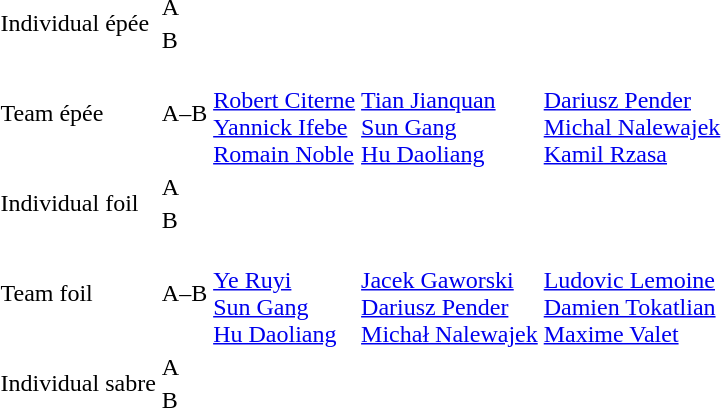<table>
<tr>
<td rowspan=2>Individual épée</td>
<td>A<br></td>
<td></td>
<td></td>
<td></td>
</tr>
<tr>
<td>B</td>
<td nowrap></td>
<td></td>
<td></td>
</tr>
<tr>
<td>Team épée</td>
<td>A–B</td>
<td><br><a href='#'>Robert Citerne</a><br><a href='#'>Yannick Ifebe</a><br><a href='#'>Romain Noble</a></td>
<td><br><a href='#'>Tian Jianquan</a><br><a href='#'>Sun Gang</a><br><a href='#'>Hu Daoliang</a></td>
<td><br><a href='#'>Dariusz Pender</a><br><a href='#'>Michal Nalewajek</a><br><a href='#'>Kamil Rzasa</a></td>
</tr>
<tr>
<td rowspan=2>Individual foil</td>
<td>A</td>
<td></td>
<td></td>
<td></td>
</tr>
<tr>
<td>B</td>
<td></td>
<td></td>
<td></td>
</tr>
<tr>
<td>Team foil</td>
<td>A–B</td>
<td><br><a href='#'>Ye Ruyi</a><br><a href='#'>Sun Gang</a><br><a href='#'>Hu Daoliang</a></td>
<td><br><a href='#'>Jacek Gaworski</a><br><a href='#'>Dariusz Pender</a><br><a href='#'>Michał Nalewajek</a></td>
<td nowrap><br><a href='#'>Ludovic Lemoine</a><br><a href='#'>Damien Tokatlian</a><br><a href='#'>Maxime Valet</a></td>
</tr>
<tr>
<td rowspan=2>Individual sabre</td>
<td>A</td>
<td></td>
<td></td>
<td></td>
</tr>
<tr>
<td>B</td>
<td></td>
<td nowrap></td>
<td></td>
</tr>
</table>
